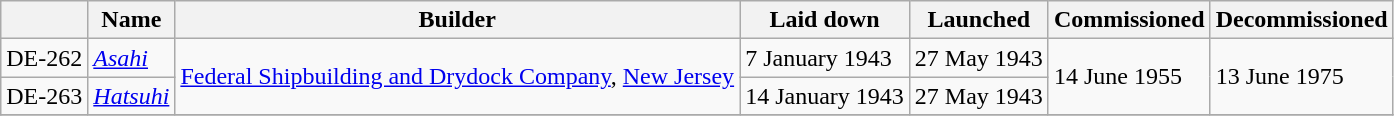<table class="wikitable">
<tr>
<th></th>
<th>Name</th>
<th>Builder</th>
<th>Laid down</th>
<th>Launched</th>
<th>Commissioned</th>
<th>Decommissioned</th>
</tr>
<tr>
<td>DE-262</td>
<td><em><a href='#'>Asahi</a></em></td>
<td rowspan="2" align="center"><a href='#'>Federal Shipbuilding and Drydock Company</a>, <a href='#'>New Jersey</a></td>
<td>7 January 1943</td>
<td>27 May 1943</td>
<td rowspan="2">14 June 1955</td>
<td rowspan="2">13 June 1975</td>
</tr>
<tr>
<td>DE-263</td>
<td><em><a href='#'>Hatsuhi</a></em></td>
<td>14 January 1943</td>
<td>27 May 1943</td>
</tr>
<tr>
</tr>
</table>
